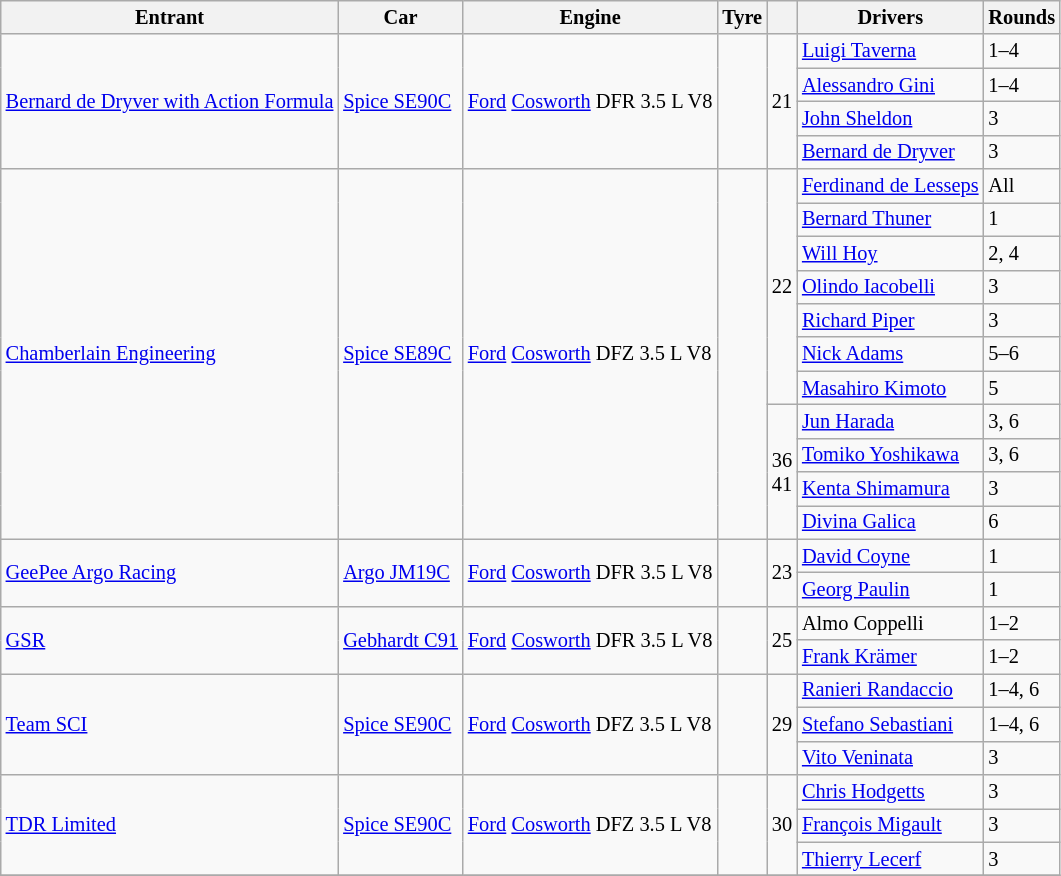<table class="wikitable" style="font-size: 85%">
<tr>
<th>Entrant</th>
<th>Car</th>
<th>Engine</th>
<th>Tyre</th>
<th></th>
<th>Drivers</th>
<th>Rounds</th>
</tr>
<tr>
<td rowspan=4> <a href='#'>Bernard de Dryver with Action Formula</a></td>
<td rowspan=4><a href='#'>Spice SE90C</a></td>
<td rowspan=4><a href='#'>Ford</a> <a href='#'>Cosworth</a> DFR 3.5 L V8</td>
<td rowspan=4></td>
<td rowspan=4>21</td>
<td> <a href='#'>Luigi Taverna</a></td>
<td>1–4</td>
</tr>
<tr>
<td> <a href='#'>Alessandro Gini</a></td>
<td>1–4</td>
</tr>
<tr>
<td> <a href='#'>John Sheldon</a></td>
<td>3</td>
</tr>
<tr>
<td> <a href='#'>Bernard de Dryver</a></td>
<td>3</td>
</tr>
<tr>
<td rowspan=11> <a href='#'>Chamberlain Engineering</a></td>
<td rowspan=11><a href='#'>Spice SE89C</a></td>
<td rowspan=11><a href='#'>Ford</a> <a href='#'>Cosworth</a> DFZ 3.5 L V8</td>
<td rowspan=11></td>
<td rowspan=7>22</td>
<td> <a href='#'>Ferdinand de Lesseps</a></td>
<td>All</td>
</tr>
<tr>
<td> <a href='#'>Bernard Thuner</a></td>
<td>1</td>
</tr>
<tr>
<td> <a href='#'>Will Hoy</a></td>
<td>2, 4</td>
</tr>
<tr>
<td> <a href='#'>Olindo Iacobelli</a></td>
<td>3</td>
</tr>
<tr>
<td> <a href='#'>Richard Piper</a></td>
<td>3</td>
</tr>
<tr>
<td> <a href='#'>Nick Adams</a></td>
<td>5–6</td>
</tr>
<tr>
<td> <a href='#'>Masahiro Kimoto</a></td>
<td>5</td>
</tr>
<tr>
<td rowspan=4>36<br>41</td>
<td> <a href='#'>Jun Harada</a></td>
<td>3, 6</td>
</tr>
<tr>
<td> <a href='#'>Tomiko Yoshikawa</a></td>
<td>3, 6</td>
</tr>
<tr>
<td> <a href='#'>Kenta Shimamura</a></td>
<td>3</td>
</tr>
<tr>
<td> <a href='#'>Divina Galica</a></td>
<td>6</td>
</tr>
<tr>
<td rowspan=2> <a href='#'>GeePee Argo Racing</a></td>
<td rowspan=2><a href='#'>Argo JM19C</a></td>
<td rowspan=2><a href='#'>Ford</a> <a href='#'>Cosworth</a> DFR 3.5 L V8</td>
<td rowspan=2></td>
<td rowspan=2>23</td>
<td> <a href='#'>David Coyne</a></td>
<td>1</td>
</tr>
<tr>
<td> <a href='#'>Georg Paulin</a></td>
<td>1</td>
</tr>
<tr>
<td rowspan=2> <a href='#'>GSR</a></td>
<td rowspan=2><a href='#'>Gebhardt C91</a></td>
<td rowspan=2><a href='#'>Ford</a> <a href='#'>Cosworth</a> DFR 3.5 L V8</td>
<td rowspan=2></td>
<td rowspan=2>25</td>
<td> Almo Coppelli</td>
<td>1–2</td>
</tr>
<tr>
<td> <a href='#'>Frank Krämer</a></td>
<td>1–2</td>
</tr>
<tr>
<td rowspan=3> <a href='#'>Team SCI</a></td>
<td rowspan=3><a href='#'>Spice SE90C</a></td>
<td rowspan=3><a href='#'>Ford</a> <a href='#'>Cosworth</a> DFZ 3.5 L V8</td>
<td rowspan=3></td>
<td rowspan=3>29</td>
<td> <a href='#'>Ranieri Randaccio</a></td>
<td>1–4, 6</td>
</tr>
<tr>
<td> <a href='#'>Stefano Sebastiani</a></td>
<td>1–4, 6</td>
</tr>
<tr>
<td> <a href='#'>Vito Veninata</a></td>
<td>3</td>
</tr>
<tr>
<td rowspan=3> <a href='#'>TDR Limited</a></td>
<td rowspan=3><a href='#'>Spice SE90C</a></td>
<td rowspan=3><a href='#'>Ford</a> <a href='#'>Cosworth</a> DFZ 3.5 L V8</td>
<td rowspan=3></td>
<td rowspan=3>30</td>
<td> <a href='#'>Chris Hodgetts</a></td>
<td>3</td>
</tr>
<tr>
<td> <a href='#'>François Migault</a></td>
<td>3</td>
</tr>
<tr>
<td> <a href='#'>Thierry Lecerf</a></td>
<td>3</td>
</tr>
<tr>
</tr>
</table>
